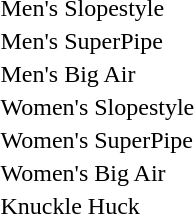<table>
<tr>
<td>Men's Slopestyle</td>
<td></td>
<td></td>
<td></td>
</tr>
<tr>
<td>Men's SuperPipe</td>
<td></td>
<td></td>
<td></td>
</tr>
<tr>
<td>Men's Big Air</td>
<td></td>
<td></td>
<td></td>
</tr>
<tr>
<td>Women's Slopestyle</td>
<td></td>
<td></td>
<td></td>
</tr>
<tr>
<td>Women's SuperPipe</td>
<td></td>
<td></td>
<td></td>
</tr>
<tr>
<td>Women's Big Air</td>
<td></td>
<td></td>
<td></td>
</tr>
<tr>
<td>Knuckle Huck</td>
<td></td>
<td></td>
<td></td>
</tr>
</table>
